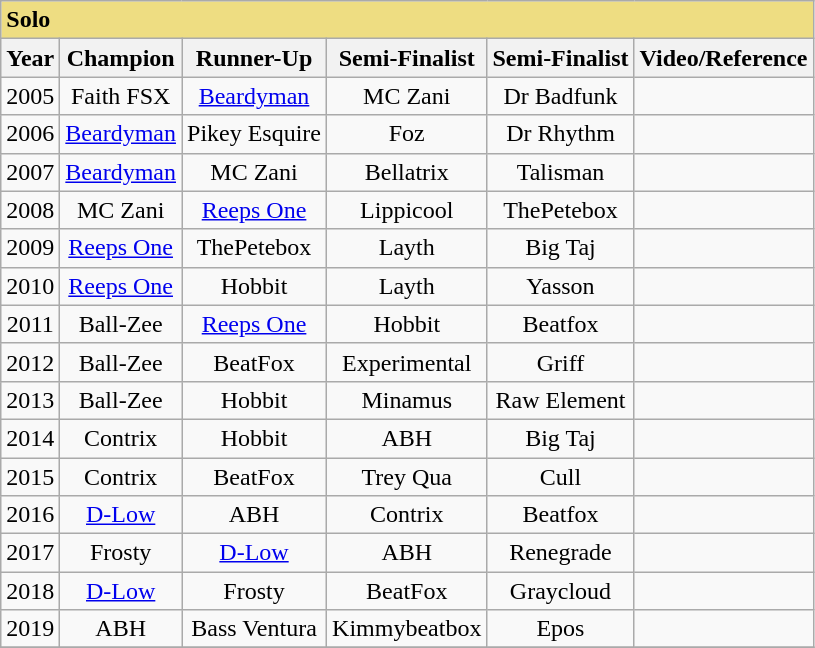<table class="wikitable" style="text-align: center">
<tr>
<td bgcolor=#EEDD82 colspan=7 align=left><span><strong>Solo</strong></span></td>
</tr>
<tr>
<th>Year</th>
<th>Champion</th>
<th>Runner-Up</th>
<th>Semi-Finalist</th>
<th>Semi-Finalist</th>
<th>Video/Reference</th>
</tr>
<tr>
<td>2005</td>
<td>Faith FSX</td>
<td><a href='#'>Beardyman</a></td>
<td>MC Zani</td>
<td>Dr Badfunk</td>
<td></td>
</tr>
<tr>
<td>2006</td>
<td><a href='#'>Beardyman</a></td>
<td>Pikey Esquire</td>
<td>Foz</td>
<td>Dr Rhythm</td>
<td></td>
</tr>
<tr>
<td>2007</td>
<td><a href='#'>Beardyman</a>  </td>
<td>MC Zani</td>
<td>Bellatrix</td>
<td>Talisman</td>
<td></td>
</tr>
<tr>
<td>2008</td>
<td>MC Zani</td>
<td><a href='#'>Reeps One</a></td>
<td>Lippicool</td>
<td>ThePetebox</td>
<td></td>
</tr>
<tr>
<td>2009</td>
<td><a href='#'>Reeps One</a></td>
<td>ThePetebox</td>
<td>Layth</td>
<td>Big Taj</td>
<td></td>
</tr>
<tr>
<td>2010</td>
<td><a href='#'>Reeps One</a></td>
<td>Hobbit</td>
<td>Layth</td>
<td>Yasson</td>
<td></td>
</tr>
<tr>
<td>2011</td>
<td>Ball-Zee</td>
<td><a href='#'>Reeps One</a></td>
<td>Hobbit</td>
<td>Beatfox</td>
<td></td>
</tr>
<tr>
<td>2012</td>
<td>Ball-Zee</td>
<td>BeatFox</td>
<td>Experimental</td>
<td>Griff</td>
<td></td>
</tr>
<tr>
<td>2013</td>
<td>Ball-Zee</td>
<td>Hobbit</td>
<td>Minamus</td>
<td>Raw Element</td>
<td></td>
</tr>
<tr>
<td>2014</td>
<td>Contrix</td>
<td>Hobbit</td>
<td>ABH</td>
<td>Big Taj</td>
<td></td>
</tr>
<tr>
<td>2015</td>
<td>Contrix</td>
<td>BeatFox</td>
<td>Trey Qua</td>
<td>Cull</td>
<td></td>
</tr>
<tr>
<td>2016</td>
<td><a href='#'>D-Low</a></td>
<td>ABH</td>
<td>Contrix</td>
<td>Beatfox</td>
<td></td>
</tr>
<tr>
<td>2017</td>
<td>Frosty</td>
<td><a href='#'>D-Low</a></td>
<td>ABH</td>
<td>Renegrade</td>
<td></td>
</tr>
<tr>
<td>2018</td>
<td><a href='#'>D-Low</a></td>
<td>Frosty</td>
<td>BeatFox</td>
<td>Graycloud</td>
<td></td>
</tr>
<tr>
<td>2019</td>
<td>ABH</td>
<td>Bass Ventura</td>
<td>Kimmybeatbox</td>
<td>Epos</td>
<td></td>
</tr>
<tr>
</tr>
</table>
